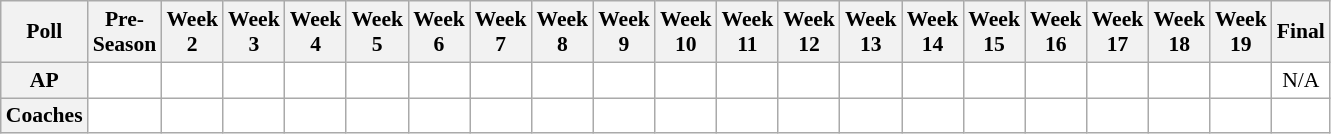<table class="wikitable" style="white-space:nowrap;font-size:90%">
<tr>
<th>Poll</th>
<th>Pre-<br>Season</th>
<th>Week<br>2</th>
<th>Week<br>3</th>
<th>Week<br>4</th>
<th>Week<br>5</th>
<th>Week<br>6</th>
<th>Week<br>7</th>
<th>Week<br>8</th>
<th>Week<br>9</th>
<th>Week<br>10</th>
<th>Week<br>11</th>
<th>Week<br>12</th>
<th>Week<br>13</th>
<th>Week<br>14</th>
<th>Week<br>15</th>
<th>Week<br>16</th>
<th>Week<br>17</th>
<th>Week<br>18</th>
<th>Week<br>19</th>
<th>Final</th>
</tr>
<tr style="text-align:center;">
<th>AP</th>
<td style="background:#FFF;"></td>
<td style="background:#FFF;"></td>
<td style="background:#FFF;"></td>
<td style="background:#FFF;"></td>
<td style="background:#FFF;"></td>
<td style="background:#FFF;"></td>
<td style="background:#FFF;"></td>
<td style="background:#FFF;"></td>
<td style="background:#FFF;"></td>
<td style="background:#FFF;"></td>
<td style="background:#FFF;"></td>
<td style="background:#FFF;"></td>
<td style="background:#FFF;"></td>
<td style="background:#FFF;"></td>
<td style="background:#FFF;"></td>
<td style="background:#FFF;"></td>
<td style="background:#FFF;"></td>
<td style="background:#FFF;"></td>
<td style="background:#FFF;"></td>
<td style="background:#FFF;">N/A</td>
</tr>
<tr style="text-align:center;">
<th>Coaches</th>
<td style="background:#FFF;"></td>
<td style="background:#FFF;"></td>
<td style="background:#FFF;"></td>
<td style="background:#FFF;"></td>
<td style="background:#FFF;"></td>
<td style="background:#FFF;"></td>
<td style="background:#FFF;"></td>
<td style="background:#FFF;"></td>
<td style="background:#FFF;"></td>
<td style="background:#FFF;"></td>
<td style="background:#FFF;"></td>
<td style="background:#FFF;"></td>
<td style="background:#FFF;"></td>
<td style="background:#FFF;"></td>
<td style="background:#FFF;"></td>
<td style="background:#FFF;"></td>
<td style="background:#FFF;"></td>
<td style="background:#FFF;"></td>
<td style="background:#FFF;"></td>
<td style="background:#FFF;"></td>
</tr>
</table>
